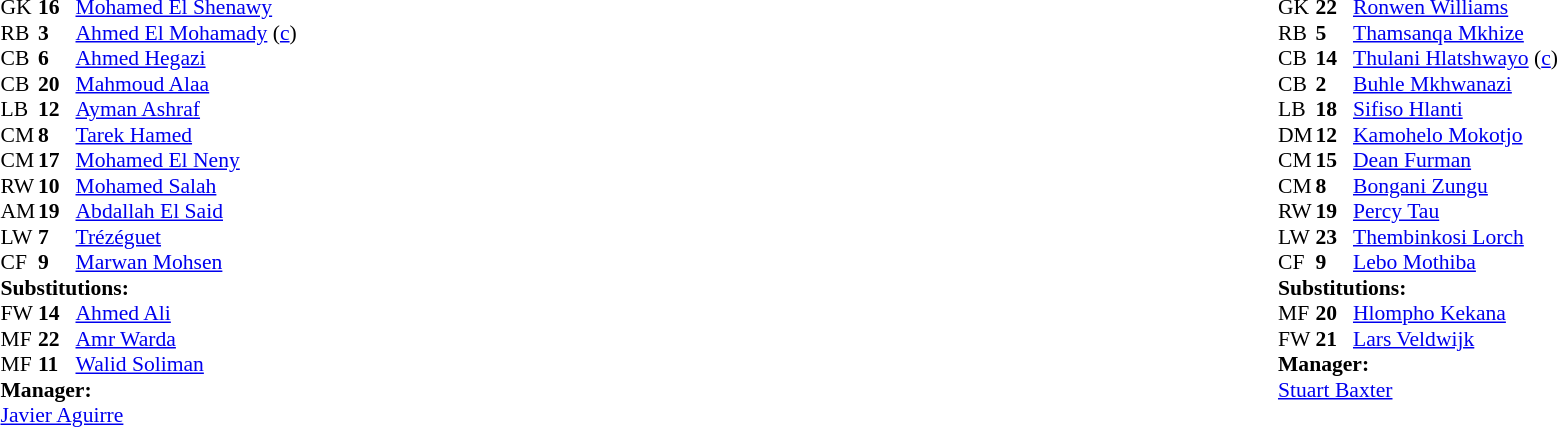<table width="100%">
<tr>
<td valign="top" width="40%"><br><table style="font-size:90%" cellspacing="0" cellpadding="0">
<tr>
<th width=25></th>
<th width=25></th>
</tr>
<tr>
<td>GK</td>
<td><strong>16</strong></td>
<td><a href='#'>Mohamed El Shenawy</a></td>
</tr>
<tr>
<td>RB</td>
<td><strong>3</strong></td>
<td><a href='#'>Ahmed El Mohamady</a> (<a href='#'>c</a>)</td>
</tr>
<tr>
<td>CB</td>
<td><strong>6</strong></td>
<td><a href='#'>Ahmed Hegazi</a></td>
</tr>
<tr>
<td>CB</td>
<td><strong>20</strong></td>
<td><a href='#'>Mahmoud Alaa</a></td>
</tr>
<tr>
<td>LB</td>
<td><strong>12</strong></td>
<td><a href='#'>Ayman Ashraf</a></td>
<td></td>
</tr>
<tr>
<td>CM</td>
<td><strong>8</strong></td>
<td><a href='#'>Tarek Hamed</a></td>
</tr>
<tr>
<td>CM</td>
<td><strong>17</strong></td>
<td><a href='#'>Mohamed El Neny</a></td>
<td></td>
<td></td>
</tr>
<tr>
<td>RW</td>
<td><strong>10</strong></td>
<td><a href='#'>Mohamed Salah</a></td>
</tr>
<tr>
<td>AM</td>
<td><strong>19</strong></td>
<td><a href='#'>Abdallah El Said</a></td>
<td></td>
<td></td>
</tr>
<tr>
<td>LW</td>
<td><strong>7</strong></td>
<td><a href='#'>Trézéguet</a></td>
</tr>
<tr>
<td>CF</td>
<td><strong>9</strong></td>
<td><a href='#'>Marwan Mohsen</a></td>
<td></td>
<td></td>
</tr>
<tr>
<td colspan=3><strong>Substitutions:</strong></td>
</tr>
<tr>
<td>FW</td>
<td><strong>14</strong></td>
<td><a href='#'>Ahmed Ali</a></td>
<td></td>
<td></td>
</tr>
<tr>
<td>MF</td>
<td><strong>22</strong></td>
<td><a href='#'>Amr Warda</a></td>
<td></td>
<td></td>
</tr>
<tr>
<td>MF</td>
<td><strong>11</strong></td>
<td><a href='#'>Walid Soliman</a></td>
<td></td>
<td></td>
</tr>
<tr>
<td colspan=3><strong>Manager:</strong></td>
</tr>
<tr>
<td colspan=3> <a href='#'>Javier Aguirre</a></td>
</tr>
</table>
</td>
<td valign="top"></td>
<td valign="top" width="50%"><br><table style="font-size:90%; margin:auto" cellspacing="0" cellpadding="0">
<tr>
<th width=25></th>
<th width=25></th>
</tr>
<tr>
<td>GK</td>
<td><strong>22</strong></td>
<td><a href='#'>Ronwen Williams</a></td>
</tr>
<tr>
<td>RB</td>
<td><strong>5</strong></td>
<td><a href='#'>Thamsanqa Mkhize</a></td>
</tr>
<tr>
<td>CB</td>
<td><strong>14</strong></td>
<td><a href='#'>Thulani Hlatshwayo</a> (<a href='#'>c</a>)</td>
<td></td>
</tr>
<tr>
<td>CB</td>
<td><strong>2</strong></td>
<td><a href='#'>Buhle Mkhwanazi</a></td>
</tr>
<tr>
<td>LB</td>
<td><strong>18</strong></td>
<td><a href='#'>Sifiso Hlanti</a></td>
<td></td>
</tr>
<tr>
<td>DM</td>
<td><strong>12</strong></td>
<td><a href='#'>Kamohelo Mokotjo</a></td>
</tr>
<tr>
<td>CM</td>
<td><strong>15</strong></td>
<td><a href='#'>Dean Furman</a></td>
<td></td>
<td></td>
</tr>
<tr>
<td>CM</td>
<td><strong>8</strong></td>
<td><a href='#'>Bongani Zungu</a></td>
<td></td>
</tr>
<tr>
<td>RW</td>
<td><strong>19</strong></td>
<td><a href='#'>Percy Tau</a></td>
</tr>
<tr>
<td>LW</td>
<td><strong>23</strong></td>
<td><a href='#'>Thembinkosi Lorch</a></td>
<td></td>
<td></td>
</tr>
<tr>
<td>CF</td>
<td><strong>9</strong></td>
<td><a href='#'>Lebo Mothiba</a></td>
</tr>
<tr>
<td colspan=3><strong>Substitutions:</strong></td>
</tr>
<tr>
<td>MF</td>
<td><strong>20</strong></td>
<td><a href='#'>Hlompho Kekana</a></td>
<td></td>
<td></td>
</tr>
<tr>
<td>FW</td>
<td><strong>21</strong></td>
<td><a href='#'>Lars Veldwijk</a></td>
<td></td>
<td></td>
</tr>
<tr>
<td colspan=3><strong>Manager:</strong></td>
</tr>
<tr>
<td colspan=3> <a href='#'>Stuart Baxter</a></td>
</tr>
</table>
</td>
</tr>
</table>
